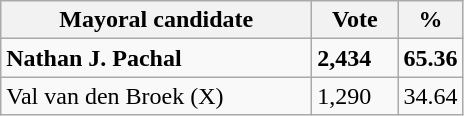<table class="wikitable">
<tr>
<th width="200px">Mayoral candidate</th>
<th width="50px">Vote</th>
<th width="30px">%</th>
</tr>
<tr>
<td><strong>Nathan J. Pachal</strong> </td>
<td><strong>2,434</strong></td>
<td><strong>65.36</strong></td>
</tr>
<tr>
<td>Val van den Broek (X)</td>
<td>1,290</td>
<td>34.64</td>
</tr>
</table>
